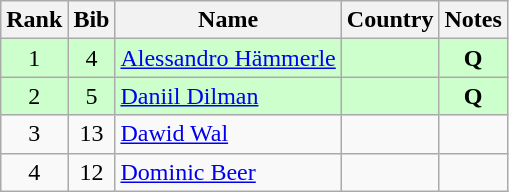<table class="wikitable" style="text-align:center;">
<tr>
<th>Rank</th>
<th>Bib</th>
<th>Name</th>
<th>Country</th>
<th>Notes</th>
</tr>
<tr bgcolor=ccffcc>
<td>1</td>
<td>4</td>
<td align=left><a href='#'>Alessandro Hämmerle</a></td>
<td align=left></td>
<td><strong>Q</strong></td>
</tr>
<tr bgcolor=ccffcc>
<td>2</td>
<td>5</td>
<td align=left><a href='#'>Daniil Dilman</a></td>
<td align=left></td>
<td><strong>Q</strong></td>
</tr>
<tr>
<td>3</td>
<td>13</td>
<td align=left><a href='#'>Dawid Wal</a></td>
<td align=left></td>
<td></td>
</tr>
<tr>
<td>4</td>
<td>12</td>
<td align=left><a href='#'>Dominic Beer</a></td>
<td align=left></td>
<td></td>
</tr>
</table>
